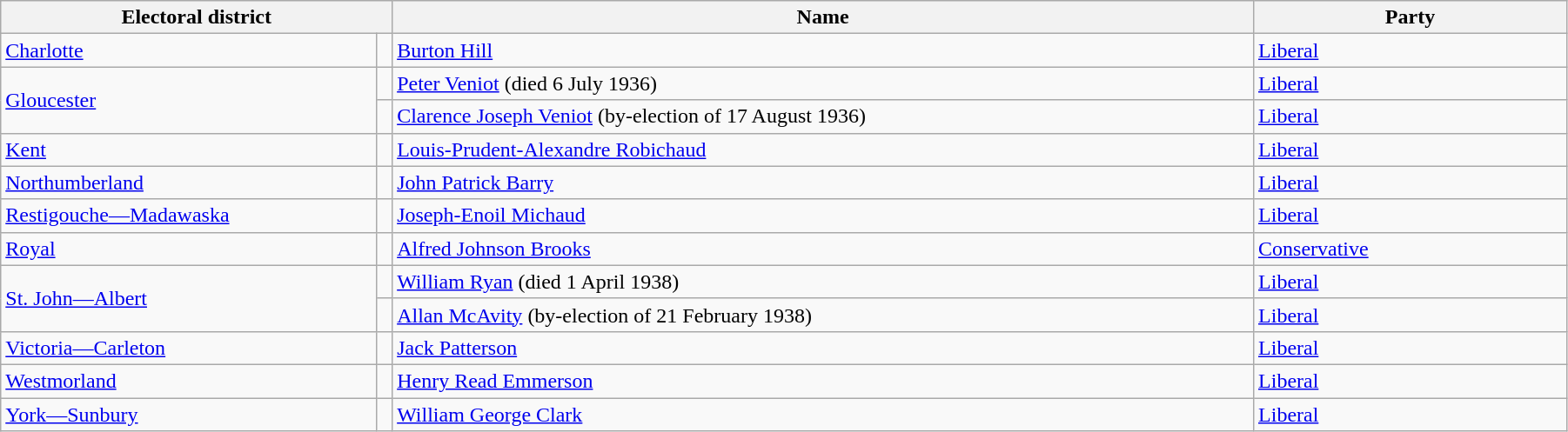<table class="wikitable" width=95%>
<tr>
<th colspan=2 width=25%>Electoral district</th>
<th>Name</th>
<th width=20%>Party</th>
</tr>
<tr>
<td width=24%><a href='#'>Charlotte</a></td>
<td></td>
<td><a href='#'>Burton Hill</a></td>
<td><a href='#'>Liberal</a></td>
</tr>
<tr>
<td rowspan=2><a href='#'>Gloucester</a></td>
<td></td>
<td><a href='#'>Peter Veniot</a> (died 6 July 1936)</td>
<td><a href='#'>Liberal</a></td>
</tr>
<tr>
<td></td>
<td><a href='#'>Clarence Joseph Veniot</a> (by-election of 17 August 1936)</td>
<td><a href='#'>Liberal</a></td>
</tr>
<tr>
<td><a href='#'>Kent</a></td>
<td></td>
<td><a href='#'>Louis-Prudent-Alexandre Robichaud</a></td>
<td><a href='#'>Liberal</a></td>
</tr>
<tr>
<td><a href='#'>Northumberland</a></td>
<td></td>
<td><a href='#'>John Patrick Barry</a></td>
<td><a href='#'>Liberal</a></td>
</tr>
<tr>
<td><a href='#'>Restigouche—Madawaska</a></td>
<td></td>
<td><a href='#'>Joseph-Enoil Michaud</a></td>
<td><a href='#'>Liberal</a></td>
</tr>
<tr>
<td><a href='#'>Royal</a></td>
<td></td>
<td><a href='#'>Alfred Johnson Brooks</a></td>
<td><a href='#'>Conservative</a></td>
</tr>
<tr>
<td rowspan=2><a href='#'>St. John—Albert</a></td>
<td></td>
<td><a href='#'>William Ryan</a> (died 1 April 1938)</td>
<td><a href='#'>Liberal</a></td>
</tr>
<tr>
<td></td>
<td><a href='#'>Allan McAvity</a> (by-election of 21 February 1938)</td>
<td><a href='#'>Liberal</a></td>
</tr>
<tr>
<td><a href='#'>Victoria—Carleton</a></td>
<td></td>
<td><a href='#'>Jack Patterson</a></td>
<td><a href='#'>Liberal</a></td>
</tr>
<tr>
<td><a href='#'>Westmorland</a></td>
<td></td>
<td><a href='#'>Henry Read Emmerson</a></td>
<td><a href='#'>Liberal</a></td>
</tr>
<tr>
<td><a href='#'>York—Sunbury</a></td>
<td></td>
<td><a href='#'>William George Clark</a></td>
<td><a href='#'>Liberal</a></td>
</tr>
</table>
